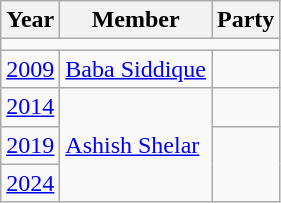<table class="wikitable">
<tr>
<th>Year</th>
<th>Member</th>
<th colspan="2">Party</th>
</tr>
<tr>
<td colspan="4"></td>
</tr>
<tr>
<td><a href='#'>2009</a></td>
<td><a href='#'>Baba Siddique</a></td>
<td></td>
</tr>
<tr>
<td><a href='#'>2014</a></td>
<td rowspan="3"><a href='#'>Ashish Shelar</a></td>
<td></td>
</tr>
<tr>
<td><a href='#'>2019</a></td>
</tr>
<tr>
<td><a href='#'>2024</a></td>
</tr>
</table>
